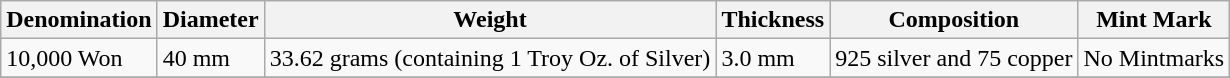<table class="wikitable sortable">
<tr>
<th>Denomination</th>
<th>Diameter</th>
<th>Weight</th>
<th>Thickness</th>
<th>Composition</th>
<th>Mint Mark</th>
</tr>
<tr>
<td>10,000 Won</td>
<td>40 mm</td>
<td>33.62 grams (containing 1 Troy Oz. of Silver)</td>
<td>3.0 mm</td>
<td>925 silver and 75 copper</td>
<td>No Mintmarks</td>
</tr>
<tr>
</tr>
</table>
